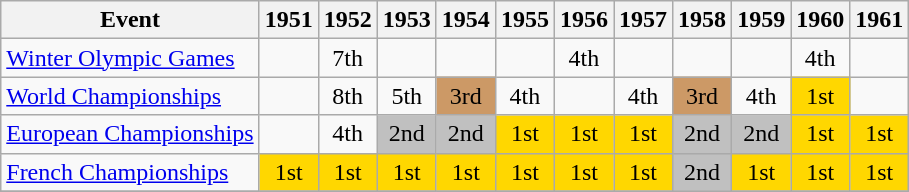<table class="wikitable">
<tr>
<th>Event</th>
<th>1951</th>
<th>1952</th>
<th>1953</th>
<th>1954</th>
<th>1955</th>
<th>1956</th>
<th>1957</th>
<th>1958</th>
<th>1959</th>
<th>1960</th>
<th>1961</th>
</tr>
<tr>
<td><a href='#'>Winter Olympic Games</a></td>
<td></td>
<td align="center">7th</td>
<td></td>
<td></td>
<td></td>
<td align="center">4th</td>
<td></td>
<td></td>
<td></td>
<td align="center">4th</td>
<td></td>
</tr>
<tr>
<td><a href='#'>World Championships</a></td>
<td></td>
<td align="center">8th</td>
<td align="center">5th</td>
<td align="center" bgcolor="CC9966">3rd</td>
<td align="center">4th</td>
<td></td>
<td align="center">4th</td>
<td align="center" bgcolor="CC9966">3rd</td>
<td align="center">4th</td>
<td align="center" bgcolor="gold">1st</td>
<td></td>
</tr>
<tr>
<td><a href='#'>European Championships</a></td>
<td></td>
<td align="center">4th</td>
<td align="center" bgcolor="silver">2nd</td>
<td align="center" bgcolor="silver">2nd</td>
<td align="center" bgcolor="gold">1st</td>
<td align="center" bgcolor="gold">1st</td>
<td align="center" bgcolor="gold">1st</td>
<td align="center" bgcolor="silver">2nd</td>
<td align="center" bgcolor="silver">2nd</td>
<td align="center" bgcolor="gold">1st</td>
<td align="center" bgcolor="gold">1st</td>
</tr>
<tr>
<td><a href='#'>French Championships</a></td>
<td align="center" bgcolor="gold">1st</td>
<td align="center" bgcolor="gold">1st</td>
<td align="center" bgcolor="gold">1st</td>
<td align="center" bgcolor="gold">1st</td>
<td align="center" bgcolor="gold">1st</td>
<td align="center" bgcolor="gold">1st</td>
<td align="center" bgcolor="gold">1st</td>
<td align="center" bgcolor="silver">2nd</td>
<td align="center" bgcolor="gold">1st</td>
<td align="center" bgcolor="gold">1st</td>
<td align="center" bgcolor="gold">1st</td>
</tr>
<tr>
</tr>
</table>
